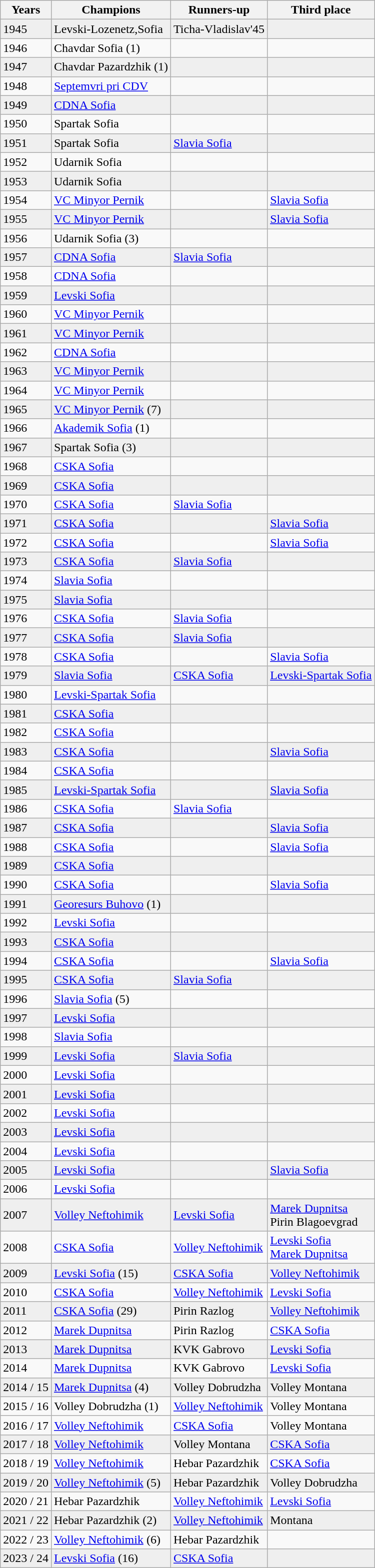<table class="wikitable">
<tr>
<th>Years</th>
<th>Champions</th>
<th>Runners-up</th>
<th>Third place</th>
</tr>
<tr style="background:#EFEFEF">
<td>1945</td>
<td>Levski-Lozenetz,Sofia</td>
<td>Ticha-Vladislav'45</td>
<td></td>
</tr>
<tr>
<td>1946</td>
<td>Chavdar Sofia (1)</td>
<td></td>
<td></td>
</tr>
<tr style="background:#EFEFEF">
<td>1947</td>
<td>Chavdar Pazardzhik (1)</td>
<td></td>
<td></td>
</tr>
<tr>
<td>1948</td>
<td><a href='#'>Septemvri pri CDV</a></td>
<td></td>
<td></td>
</tr>
<tr style="background:#EFEFEF">
<td>1949</td>
<td><a href='#'>CDNA Sofia</a></td>
<td></td>
<td></td>
</tr>
<tr>
<td>1950</td>
<td>Spartak Sofia</td>
<td></td>
<td></td>
</tr>
<tr style="background:#EFEFEF">
<td>1951</td>
<td>Spartak Sofia</td>
<td><a href='#'>Slavia Sofia</a></td>
<td></td>
</tr>
<tr>
<td>1952</td>
<td>Udarnik Sofia</td>
<td></td>
<td></td>
</tr>
<tr style="background:#EFEFEF">
<td>1953</td>
<td>Udarnik Sofia</td>
<td></td>
<td></td>
</tr>
<tr>
<td>1954</td>
<td><a href='#'>VC Minyor Pernik</a></td>
<td></td>
<td><a href='#'>Slavia Sofia</a></td>
</tr>
<tr style="background:#EFEFEF">
<td>1955</td>
<td><a href='#'>VC Minyor Pernik</a></td>
<td></td>
<td><a href='#'>Slavia Sofia</a></td>
</tr>
<tr>
<td>1956</td>
<td>Udarnik Sofia (3)</td>
<td></td>
<td></td>
</tr>
<tr style="background:#EFEFEF">
<td>1957</td>
<td><a href='#'>CDNA Sofia</a></td>
<td><a href='#'>Slavia Sofia</a></td>
<td></td>
</tr>
<tr>
<td>1958</td>
<td><a href='#'>CDNA Sofia</a></td>
<td></td>
<td></td>
</tr>
<tr style="background:#EFEFEF">
<td>1959</td>
<td><a href='#'>Levski Sofia</a></td>
<td></td>
<td></td>
</tr>
<tr>
<td>1960</td>
<td><a href='#'>VC Minyor Pernik</a></td>
<td></td>
<td></td>
</tr>
<tr style="background:#EFEFEF">
<td>1961</td>
<td><a href='#'>VC Minyor Pernik</a></td>
<td></td>
<td></td>
</tr>
<tr>
<td>1962</td>
<td><a href='#'>CDNA Sofia</a></td>
<td></td>
<td></td>
</tr>
<tr style="background:#EFEFEF">
<td>1963</td>
<td><a href='#'>VC Minyor Pernik</a></td>
<td></td>
<td></td>
</tr>
<tr>
<td>1964</td>
<td><a href='#'>VC Minyor Pernik</a></td>
<td></td>
<td></td>
</tr>
<tr style="background:#EFEFEF">
<td>1965</td>
<td><a href='#'>VC Minyor Pernik</a> (7)</td>
<td></td>
<td></td>
</tr>
<tr>
<td>1966</td>
<td><a href='#'>Akademik Sofia</a> (1)</td>
<td></td>
<td></td>
</tr>
<tr style="background:#EFEFEF">
<td>1967</td>
<td>Spartak Sofia (3)</td>
<td></td>
<td></td>
</tr>
<tr>
<td>1968</td>
<td><a href='#'>CSKA Sofia</a></td>
<td></td>
<td></td>
</tr>
<tr style="background:#EFEFEF">
<td>1969</td>
<td><a href='#'>CSKA Sofia</a></td>
<td></td>
<td></td>
</tr>
<tr>
<td>1970</td>
<td><a href='#'>CSKA Sofia</a></td>
<td><a href='#'>Slavia Sofia</a></td>
<td></td>
</tr>
<tr style="background:#EFEFEF">
<td>1971</td>
<td><a href='#'>CSKA Sofia</a></td>
<td></td>
<td><a href='#'>Slavia Sofia</a></td>
</tr>
<tr>
<td>1972</td>
<td><a href='#'>CSKA Sofia</a></td>
<td></td>
<td><a href='#'>Slavia Sofia</a></td>
</tr>
<tr style="background:#EFEFEF">
<td>1973</td>
<td><a href='#'>CSKA Sofia</a></td>
<td><a href='#'>Slavia Sofia</a></td>
<td></td>
</tr>
<tr>
<td>1974</td>
<td><a href='#'>Slavia Sofia</a></td>
<td></td>
<td></td>
</tr>
<tr style="background:#EFEFEF">
<td>1975</td>
<td><a href='#'>Slavia Sofia</a></td>
<td></td>
<td></td>
</tr>
<tr>
<td>1976</td>
<td><a href='#'>CSKA Sofia</a></td>
<td><a href='#'>Slavia Sofia</a></td>
<td></td>
</tr>
<tr style="background:#EFEFEF">
<td>1977</td>
<td><a href='#'>CSKA Sofia</a></td>
<td><a href='#'>Slavia Sofia</a></td>
<td></td>
</tr>
<tr>
<td>1978</td>
<td><a href='#'>CSKA Sofia</a></td>
<td></td>
<td><a href='#'>Slavia Sofia</a></td>
</tr>
<tr style="background:#EFEFEF">
<td>1979</td>
<td><a href='#'>Slavia Sofia</a></td>
<td><a href='#'>CSKA Sofia</a></td>
<td><a href='#'>Levski-Spartak Sofia</a></td>
</tr>
<tr>
<td>1980</td>
<td><a href='#'>Levski-Spartak Sofia</a></td>
<td></td>
<td></td>
</tr>
<tr style="background:#EFEFEF">
<td>1981</td>
<td><a href='#'>CSKA Sofia</a></td>
<td></td>
<td></td>
</tr>
<tr>
<td>1982</td>
<td><a href='#'>CSKA Sofia</a></td>
<td></td>
<td></td>
</tr>
<tr style="background:#EFEFEF">
<td>1983</td>
<td><a href='#'>CSKA Sofia</a></td>
<td></td>
<td><a href='#'>Slavia Sofia</a></td>
</tr>
<tr>
<td>1984</td>
<td><a href='#'>CSKA Sofia</a></td>
<td></td>
<td></td>
</tr>
<tr style="background:#EFEFEF">
<td>1985</td>
<td><a href='#'>Levski-Spartak Sofia</a></td>
<td></td>
<td><a href='#'>Slavia Sofia</a></td>
</tr>
<tr>
<td>1986</td>
<td><a href='#'>CSKA Sofia</a></td>
<td><a href='#'>Slavia Sofia</a></td>
<td></td>
</tr>
<tr style="background:#EFEFEF">
<td>1987</td>
<td><a href='#'>CSKA Sofia</a></td>
<td></td>
<td><a href='#'>Slavia Sofia</a></td>
</tr>
<tr>
<td>1988</td>
<td><a href='#'>CSKA Sofia</a></td>
<td></td>
<td><a href='#'>Slavia Sofia</a></td>
</tr>
<tr style="background:#EFEFEF">
<td>1989</td>
<td><a href='#'>CSKA Sofia</a></td>
<td></td>
<td></td>
</tr>
<tr>
<td>1990</td>
<td><a href='#'>CSKA Sofia</a></td>
<td></td>
<td><a href='#'>Slavia Sofia</a></td>
</tr>
<tr style="background:#EFEFEF">
<td>1991</td>
<td><a href='#'>Georesurs Buhovo</a> (1)</td>
<td></td>
<td></td>
</tr>
<tr>
<td>1992</td>
<td><a href='#'>Levski Sofia</a></td>
<td></td>
<td></td>
</tr>
<tr style="background:#EFEFEF">
<td>1993</td>
<td><a href='#'>CSKA Sofia</a></td>
<td></td>
<td></td>
</tr>
<tr>
<td>1994</td>
<td><a href='#'>CSKA Sofia</a></td>
<td></td>
<td><a href='#'>Slavia Sofia</a></td>
</tr>
<tr style="background:#EFEFEF">
<td>1995</td>
<td><a href='#'>CSKA Sofia</a></td>
<td><a href='#'>Slavia Sofia</a></td>
<td></td>
</tr>
<tr>
<td>1996</td>
<td><a href='#'>Slavia Sofia</a> (5)</td>
<td></td>
<td></td>
</tr>
<tr style="background:#EFEFEF">
<td>1997</td>
<td><a href='#'>Levski Sofia</a></td>
<td></td>
<td></td>
</tr>
<tr>
<td>1998</td>
<td><a href='#'>Slavia Sofia</a></td>
<td></td>
<td></td>
</tr>
<tr style="background:#EFEFEF">
<td>1999</td>
<td><a href='#'>Levski Sofia</a></td>
<td><a href='#'>Slavia Sofia</a></td>
<td></td>
</tr>
<tr>
<td>2000</td>
<td><a href='#'>Levski Sofia</a></td>
<td></td>
<td></td>
</tr>
<tr style="background:#EFEFEF">
<td>2001</td>
<td><a href='#'>Levski Sofia</a></td>
<td></td>
<td></td>
</tr>
<tr>
<td>2002</td>
<td><a href='#'>Levski Sofia</a></td>
<td></td>
<td></td>
</tr>
<tr style="background:#EFEFEF">
<td>2003</td>
<td><a href='#'>Levski Sofia</a></td>
<td></td>
<td></td>
</tr>
<tr>
<td>2004</td>
<td><a href='#'>Levski Sofia</a></td>
<td></td>
<td></td>
</tr>
<tr style="background:#EFEFEF">
<td>2005</td>
<td><a href='#'>Levski Sofia</a></td>
<td></td>
<td><a href='#'>Slavia Sofia</a></td>
</tr>
<tr>
<td>2006</td>
<td><a href='#'>Levski Sofia</a></td>
<td></td>
<td></td>
</tr>
<tr style="background:#EFEFEF">
<td>2007</td>
<td><a href='#'>Volley Neftohimik</a></td>
<td><a href='#'>Levski Sofia</a></td>
<td><a href='#'>Marek Dupnitsa</a> <br>Pirin Blagoevgrad</td>
</tr>
<tr>
<td>2008</td>
<td><a href='#'>CSKA Sofia</a></td>
<td><a href='#'>Volley Neftohimik</a></td>
<td><a href='#'>Levski Sofia</a><br><a href='#'>Marek Dupnitsa</a></td>
</tr>
<tr style="background:#EFEFEF">
<td>2009</td>
<td><a href='#'>Levski Sofia</a> (15)</td>
<td><a href='#'>CSKA Sofia</a></td>
<td><a href='#'>Volley Neftohimik</a></td>
</tr>
<tr>
<td>2010</td>
<td><a href='#'>CSKA Sofia</a></td>
<td><a href='#'>Volley Neftohimik</a></td>
<td><a href='#'>Levski Sofia</a></td>
</tr>
<tr style="background:#EFEFEF">
<td>2011</td>
<td><a href='#'>CSKA Sofia</a> (29)</td>
<td>Pirin Razlog</td>
<td><a href='#'>Volley Neftohimik</a></td>
</tr>
<tr>
<td>2012</td>
<td><a href='#'>Marek Dupnitsa</a></td>
<td>Pirin Razlog</td>
<td><a href='#'>CSKA Sofia</a></td>
</tr>
<tr style="background:#EFEFEF">
<td>2013</td>
<td><a href='#'>Marek Dupnitsa</a></td>
<td>KVK Gabrovo</td>
<td><a href='#'>Levski Sofia</a></td>
</tr>
<tr>
<td>2014</td>
<td><a href='#'>Marek Dupnitsa</a></td>
<td>KVK Gabrovo</td>
<td><a href='#'>Levski Sofia</a></td>
</tr>
<tr style="background:#EFEFEF">
<td>2014 / 15</td>
<td><a href='#'>Marek Dupnitsa</a> (4)</td>
<td>Volley Dobrudzha</td>
<td>Volley Montana</td>
</tr>
<tr>
<td>2015 / 16</td>
<td>Volley Dobrudzha (1)</td>
<td><a href='#'>Volley Neftohimik</a></td>
<td>Volley Montana</td>
</tr>
<tr>
<td>2016 / 17</td>
<td><a href='#'>Volley Neftohimik</a></td>
<td><a href='#'>CSKA Sofia</a></td>
<td>Volley Montana</td>
</tr>
<tr style="background:#EFEFEF">
<td>2017 / 18</td>
<td><a href='#'>Volley Neftohimik</a></td>
<td>Volley Montana</td>
<td><a href='#'>CSKA Sofia</a></td>
</tr>
<tr>
<td>2018 / 19</td>
<td><a href='#'>Volley Neftohimik</a></td>
<td>Hebar Pazardzhik</td>
<td><a href='#'>CSKA Sofia</a></td>
</tr>
<tr style="background:#EFEFEF">
<td>2019 / 20</td>
<td><a href='#'>Volley Neftohimik</a> (5)</td>
<td>Hebar Pazardzhik</td>
<td>Volley Dobrudzha</td>
</tr>
<tr>
<td>2020 / 21</td>
<td>Hebar Pazardzhik</td>
<td><a href='#'>Volley Neftohimik</a></td>
<td><a href='#'>Levski Sofia</a></td>
</tr>
<tr style="background:#EFEFEF">
<td>2021 / 22</td>
<td>Hebar Pazardzhik (2)</td>
<td><a href='#'>Volley Neftohimik</a></td>
<td>Montana</td>
</tr>
<tr>
<td>2022 / 23</td>
<td><a href='#'>Volley Neftohimik</a> (6)</td>
<td>Hebar Pazardzhik</td>
<td></td>
</tr>
<tr style="background:#EFEFEF">
<td>2023 / 24</td>
<td><a href='#'>Levski Sofia</a> (16)</td>
<td><a href='#'>CSKA Sofia</a></td>
<td></td>
</tr>
</table>
